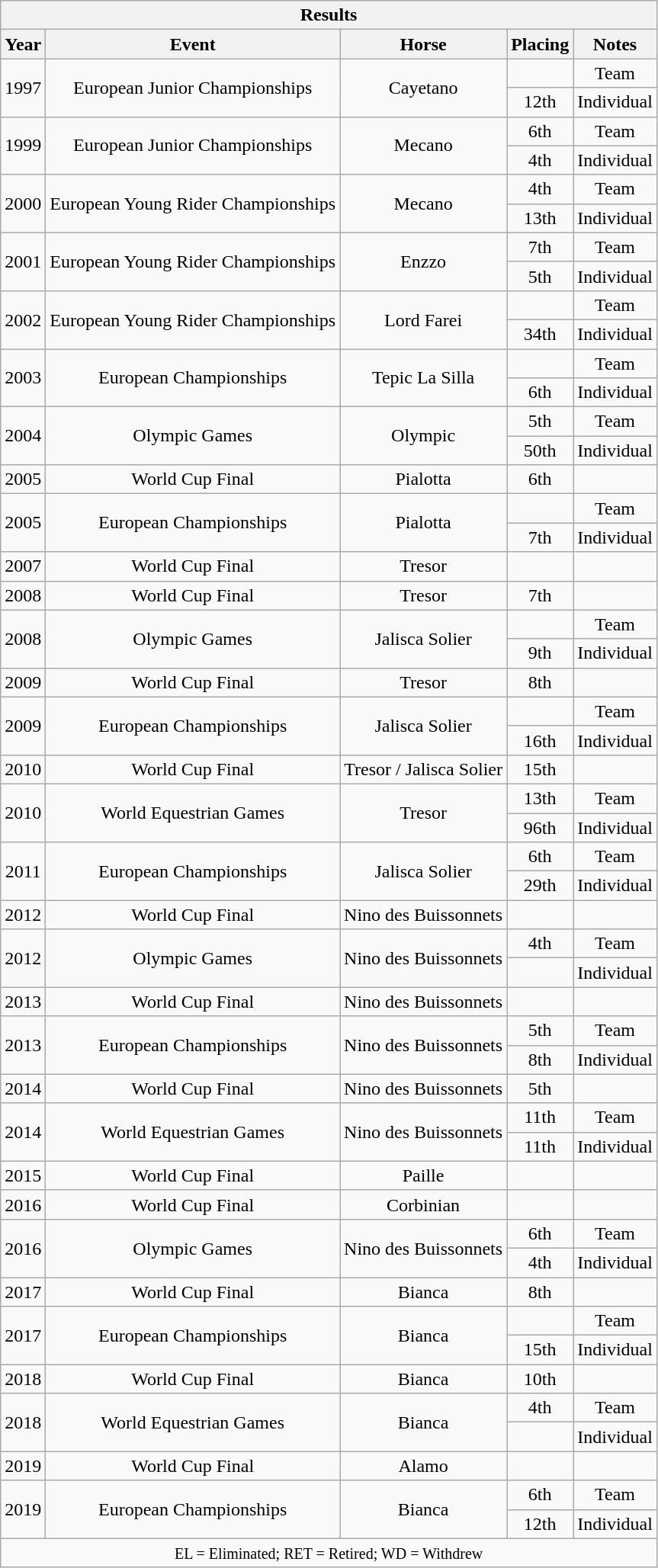<table class="wikitable" style="text-align:center">
<tr>
<th colspan="11" align="center"><strong>Results</strong></th>
</tr>
<tr>
<th>Year</th>
<th>Event</th>
<th>Horse</th>
<th>Placing</th>
<th>Notes</th>
</tr>
<tr>
<td rowspan="2">1997</td>
<td rowspan="2">European Junior Championships</td>
<td rowspan="2">Cayetano</td>
<td></td>
<td>Team</td>
</tr>
<tr>
<td>12th</td>
<td>Individual</td>
</tr>
<tr>
<td rowspan="2">1999</td>
<td rowspan="2">European Junior Championships</td>
<td rowspan="2">Mecano</td>
<td>6th</td>
<td>Team</td>
</tr>
<tr>
<td>4th</td>
<td>Individual</td>
</tr>
<tr>
<td rowspan="2">2000</td>
<td rowspan="2">European Young Rider Championships</td>
<td rowspan="2">Mecano</td>
<td>4th</td>
<td>Team</td>
</tr>
<tr>
<td>13th</td>
<td>Individual</td>
</tr>
<tr>
<td rowspan="2">2001</td>
<td rowspan="2">European Young Rider Championships</td>
<td rowspan="2">Enzzo</td>
<td>7th</td>
<td>Team</td>
</tr>
<tr>
<td>5th</td>
<td>Individual</td>
</tr>
<tr>
<td rowspan="2">2002</td>
<td rowspan="2">European Young Rider Championships</td>
<td rowspan="2">Lord Farei</td>
<td></td>
<td>Team</td>
</tr>
<tr>
<td>34th</td>
<td>Individual</td>
</tr>
<tr>
<td rowspan="2">2003</td>
<td rowspan="2">European Championships</td>
<td rowspan="2">Tepic La Silla</td>
<td></td>
<td>Team</td>
</tr>
<tr>
<td>6th</td>
<td>Individual</td>
</tr>
<tr>
<td rowspan="2">2004</td>
<td rowspan="2">Olympic Games</td>
<td rowspan="2">Olympic</td>
<td>5th</td>
<td>Team</td>
</tr>
<tr>
<td>50th</td>
<td>Individual</td>
</tr>
<tr>
<td>2005</td>
<td>World Cup Final</td>
<td>Pialotta</td>
<td>6th</td>
<td></td>
</tr>
<tr>
<td rowspan="2">2005</td>
<td rowspan="2">European Championships</td>
<td rowspan="2">Pialotta</td>
<td></td>
<td>Team</td>
</tr>
<tr>
<td>7th</td>
<td>Individual</td>
</tr>
<tr>
<td>2007</td>
<td>World Cup Final</td>
<td>Tresor</td>
<td></td>
<td></td>
</tr>
<tr>
<td>2008</td>
<td>World Cup Final</td>
<td>Tresor</td>
<td>7th</td>
<td></td>
</tr>
<tr>
<td rowspan="2">2008</td>
<td rowspan="2">Olympic Games</td>
<td rowspan="2">Jalisca Solier</td>
<td></td>
<td>Team</td>
</tr>
<tr>
<td>9th</td>
<td>Individual</td>
</tr>
<tr>
<td>2009</td>
<td>World Cup Final</td>
<td>Tresor</td>
<td>8th</td>
<td></td>
</tr>
<tr>
<td rowspan="2">2009</td>
<td rowspan="2">European Championships</td>
<td rowspan="2">Jalisca Solier</td>
<td></td>
<td>Team</td>
</tr>
<tr>
<td>16th</td>
<td>Individual</td>
</tr>
<tr>
<td>2010</td>
<td>World Cup Final</td>
<td>Tresor / Jalisca Solier</td>
<td>15th</td>
<td></td>
</tr>
<tr>
<td rowspan="2">2010</td>
<td rowspan="2">World Equestrian Games</td>
<td rowspan="2">Tresor</td>
<td>13th</td>
<td>Team</td>
</tr>
<tr>
<td>96th</td>
<td>Individual</td>
</tr>
<tr>
<td rowspan="2">2011</td>
<td rowspan="2">European Championships</td>
<td rowspan="2">Jalisca Solier</td>
<td>6th</td>
<td>Team</td>
</tr>
<tr>
<td>29th</td>
<td>Individual</td>
</tr>
<tr>
<td>2012</td>
<td>World Cup Final</td>
<td>Nino des Buissonnets</td>
<td></td>
<td></td>
</tr>
<tr>
<td rowspan="2">2012</td>
<td rowspan="2">Olympic Games</td>
<td rowspan="2">Nino des Buissonnets</td>
<td>4th</td>
<td>Team</td>
</tr>
<tr>
<td></td>
<td>Individual</td>
</tr>
<tr>
<td>2013</td>
<td>World Cup Final</td>
<td>Nino des Buissonnets</td>
<td></td>
<td></td>
</tr>
<tr>
<td rowspan="2">2013</td>
<td rowspan="2">European Championships</td>
<td rowspan="2">Nino des Buissonnets</td>
<td>5th</td>
<td>Team</td>
</tr>
<tr>
<td>8th</td>
<td>Individual</td>
</tr>
<tr>
<td>2014</td>
<td>World Cup Final</td>
<td>Nino des Buissonnets</td>
<td>5th</td>
<td></td>
</tr>
<tr>
<td rowspan="2">2014</td>
<td rowspan="2">World Equestrian Games</td>
<td rowspan="2">Nino des Buissonnets</td>
<td>11th</td>
<td>Team</td>
</tr>
<tr>
<td>11th</td>
<td>Individual</td>
</tr>
<tr>
<td>2015</td>
<td>World Cup Final</td>
<td>Paille</td>
<td></td>
<td></td>
</tr>
<tr>
<td>2016</td>
<td>World Cup Final</td>
<td>Corbinian</td>
<td></td>
<td></td>
</tr>
<tr>
<td rowspan="2">2016</td>
<td rowspan="2">Olympic Games</td>
<td rowspan="2">Nino des Buissonnets</td>
<td>6th</td>
<td>Team</td>
</tr>
<tr>
<td>4th</td>
<td>Individual</td>
</tr>
<tr>
<td>2017</td>
<td>World Cup Final</td>
<td>Bianca</td>
<td>8th</td>
<td></td>
</tr>
<tr>
<td rowspan="2">2017</td>
<td rowspan="2">European Championships</td>
<td rowspan="2">Bianca</td>
<td></td>
<td>Team</td>
</tr>
<tr>
<td>15th</td>
<td>Individual</td>
</tr>
<tr>
<td>2018</td>
<td>World Cup Final</td>
<td>Bianca</td>
<td>10th</td>
<td></td>
</tr>
<tr>
<td rowspan="2">2018</td>
<td rowspan="2">World Equestrian Games</td>
<td rowspan="2">Bianca</td>
<td>4th</td>
<td>Team</td>
</tr>
<tr>
<td></td>
<td>Individual</td>
</tr>
<tr>
<td>2019</td>
<td>World Cup Final</td>
<td>Alamo</td>
<td></td>
<td></td>
</tr>
<tr>
<td rowspan="2">2019</td>
<td rowspan="2">European Championships</td>
<td rowspan="2">Bianca</td>
<td>6th</td>
<td>Team</td>
</tr>
<tr>
<td>12th</td>
<td>Individual</td>
</tr>
<tr>
<td colspan="11" align="center"><small> EL = Eliminated; RET = Retired; WD = Withdrew </small></td>
</tr>
</table>
